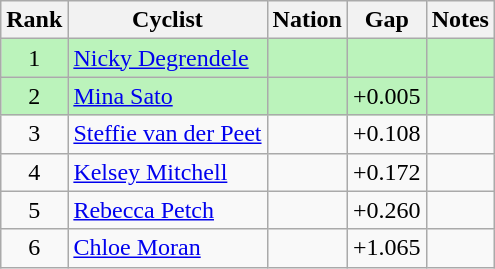<table class="wikitable" style="text-align:center">
<tr>
<th>Rank</th>
<th>Cyclist</th>
<th>Nation</th>
<th>Gap</th>
<th>Notes</th>
</tr>
<tr bgcolor=#bbf3bb>
<td>1</td>
<td align=left><a href='#'>Nicky Degrendele</a></td>
<td align=left></td>
<td></td>
<td></td>
</tr>
<tr bgcolor=#bbf3bb>
<td>2</td>
<td align=left><a href='#'>Mina Sato</a></td>
<td align=left></td>
<td>+0.005</td>
<td></td>
</tr>
<tr>
<td>3</td>
<td align=left><a href='#'>Steffie van der Peet</a></td>
<td align=left></td>
<td>+0.108</td>
<td></td>
</tr>
<tr>
<td>4</td>
<td align=left><a href='#'>Kelsey Mitchell</a></td>
<td align=left></td>
<td>+0.172</td>
<td></td>
</tr>
<tr>
<td>5</td>
<td align=left><a href='#'>Rebecca Petch</a></td>
<td align=left></td>
<td>+0.260</td>
<td></td>
</tr>
<tr>
<td>6</td>
<td align=left><a href='#'>Chloe Moran</a></td>
<td align=left></td>
<td>+1.065</td>
<td></td>
</tr>
</table>
